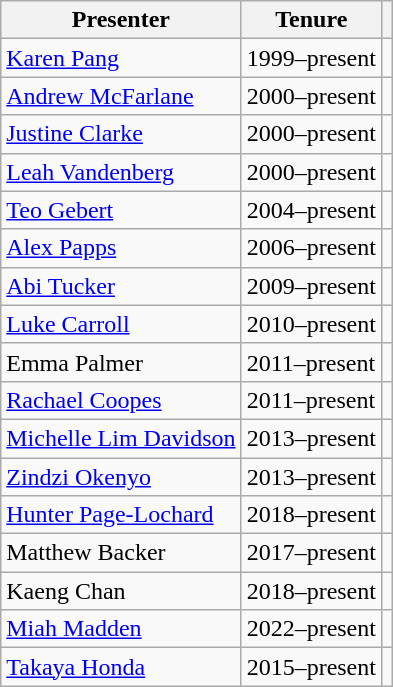<table class="wikitable">
<tr>
<th>Presenter</th>
<th>Tenure</th>
<th></th>
</tr>
<tr>
<td><a href='#'>Karen Pang</a></td>
<td>1999–present</td>
<td></td>
</tr>
<tr>
<td><a href='#'>Andrew McFarlane</a></td>
<td>2000–present</td>
<td></td>
</tr>
<tr>
<td><a href='#'>Justine Clarke</a></td>
<td>2000–present</td>
<td></td>
</tr>
<tr>
<td><a href='#'>Leah Vandenberg</a></td>
<td>2000–present</td>
<td></td>
</tr>
<tr>
<td><a href='#'>Teo Gebert</a></td>
<td>2004–present</td>
<td></td>
</tr>
<tr>
<td><a href='#'>Alex Papps</a></td>
<td>2006–present</td>
<td></td>
</tr>
<tr>
<td><a href='#'>Abi Tucker</a></td>
<td>2009–present</td>
<td></td>
</tr>
<tr>
<td><a href='#'>Luke Carroll</a></td>
<td>2010–present</td>
<td></td>
</tr>
<tr>
<td>Emma Palmer</td>
<td>2011–present</td>
<td></td>
</tr>
<tr>
<td><a href='#'>Rachael Coopes</a></td>
<td>2011–present</td>
<td></td>
</tr>
<tr>
<td><a href='#'>Michelle Lim Davidson</a></td>
<td>2013–present</td>
<td></td>
</tr>
<tr>
<td><a href='#'>Zindzi Okenyo</a></td>
<td>2013–present</td>
<td></td>
</tr>
<tr>
<td><a href='#'>Hunter Page-Lochard</a></td>
<td>2018–present</td>
<td></td>
</tr>
<tr>
<td>Matthew Backer</td>
<td>2017–present</td>
<td></td>
</tr>
<tr>
<td>Kaeng Chan</td>
<td>2018–present</td>
<td></td>
</tr>
<tr>
<td><a href='#'>Miah Madden</a></td>
<td>2022–present</td>
<td></td>
</tr>
<tr>
<td><a href='#'>Takaya Honda</a></td>
<td>2015–present</td>
<td></td>
</tr>
</table>
